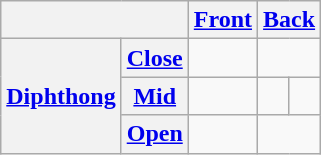<table class="wikitable" style="text-align:center">
<tr>
<th colspan="2"></th>
<th><a href='#'>Front</a></th>
<th colspan="2"><a href='#'>Back</a></th>
</tr>
<tr>
<th rowspan="3"><a href='#'>Diphthong</a></th>
<th><a href='#'>Close</a></th>
<td></td>
<td colspan="2"></td>
</tr>
<tr>
<th><a href='#'>Mid</a></th>
<td></td>
<td></td>
<td></td>
</tr>
<tr>
<th><a href='#'>Open</a></th>
<td></td>
<td colspan="2"></td>
</tr>
</table>
